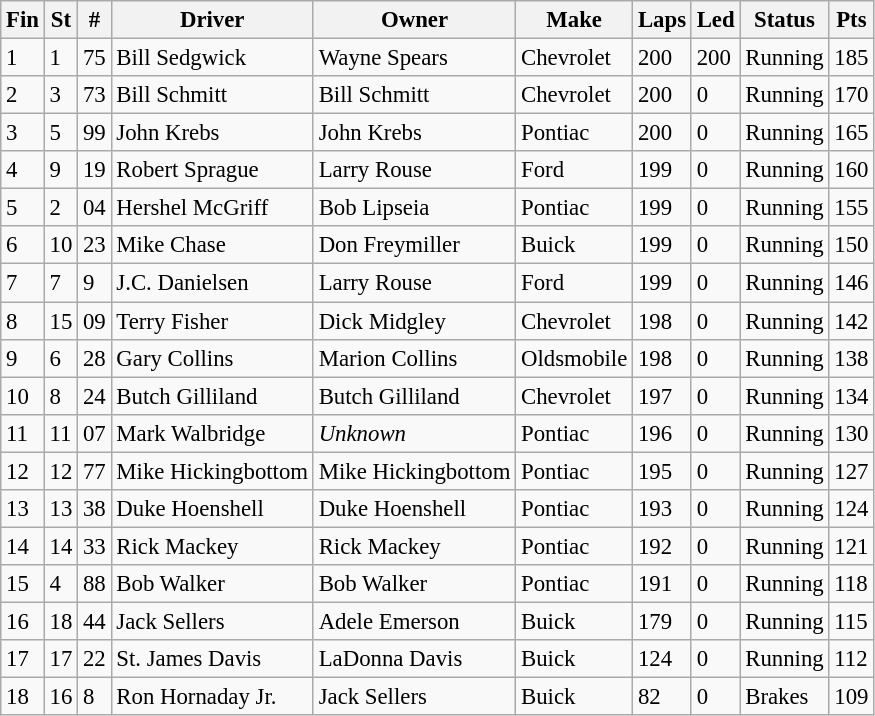<table class="wikitable" style="font-size: 95%;">
<tr>
<th>Fin</th>
<th>St</th>
<th>#</th>
<th>Driver</th>
<th>Owner</th>
<th>Make</th>
<th>Laps</th>
<th>Led</th>
<th>Status</th>
<th>Pts</th>
</tr>
<tr>
<td>1</td>
<td>1</td>
<td>75</td>
<td>Bill Sedgwick</td>
<td>Wayne Spears</td>
<td>Chevrolet</td>
<td>200</td>
<td>200</td>
<td>Running</td>
<td>185</td>
</tr>
<tr>
<td>2</td>
<td>3</td>
<td>73</td>
<td>Bill Schmitt</td>
<td>Bill Schmitt</td>
<td>Chevrolet</td>
<td>200</td>
<td>0</td>
<td>Running</td>
<td>170</td>
</tr>
<tr>
<td>3</td>
<td>5</td>
<td>99</td>
<td>John Krebs</td>
<td>John Krebs</td>
<td>Pontiac</td>
<td>200</td>
<td>0</td>
<td>Running</td>
<td>165</td>
</tr>
<tr>
<td>4</td>
<td>9</td>
<td>19</td>
<td>Robert Sprague</td>
<td>Larry Rouse</td>
<td>Ford</td>
<td>199</td>
<td>0</td>
<td>Running</td>
<td>160</td>
</tr>
<tr>
<td>5</td>
<td>2</td>
<td>04</td>
<td>Hershel McGriff</td>
<td>Bob Lipseia</td>
<td>Pontiac</td>
<td>199</td>
<td>0</td>
<td>Running</td>
<td>155</td>
</tr>
<tr>
<td>6</td>
<td>10</td>
<td>23</td>
<td>Mike Chase</td>
<td>Don Freymiller</td>
<td>Buick</td>
<td>199</td>
<td>0</td>
<td>Running</td>
<td>150</td>
</tr>
<tr>
<td>7</td>
<td>7</td>
<td>9</td>
<td>J.C. Danielsen</td>
<td>Larry Rouse</td>
<td>Ford</td>
<td>199</td>
<td>0</td>
<td>Running</td>
<td>146</td>
</tr>
<tr>
<td>8</td>
<td>15</td>
<td>09</td>
<td>Terry Fisher</td>
<td>Dick Midgley</td>
<td>Chevrolet</td>
<td>198</td>
<td>0</td>
<td>Running</td>
<td>142</td>
</tr>
<tr>
<td>9</td>
<td>6</td>
<td>28</td>
<td>Gary Collins</td>
<td>Marion Collins</td>
<td>Oldsmobile</td>
<td>198</td>
<td>0</td>
<td>Running</td>
<td>138</td>
</tr>
<tr>
<td>10</td>
<td>8</td>
<td>24</td>
<td>Butch Gilliland</td>
<td>Butch Gilliland</td>
<td>Chevrolet</td>
<td>197</td>
<td>0</td>
<td>Running</td>
<td>134</td>
</tr>
<tr>
<td>11</td>
<td>11</td>
<td>07</td>
<td>Mark Walbridge</td>
<td><em>Unknown</em></td>
<td>Pontiac</td>
<td>196</td>
<td>0</td>
<td>Running</td>
<td>130</td>
</tr>
<tr>
<td>12</td>
<td>12</td>
<td>77</td>
<td>Mike Hickingbottom</td>
<td>Mike Hickingbottom</td>
<td>Pontiac</td>
<td>195</td>
<td>0</td>
<td>Running</td>
<td>127</td>
</tr>
<tr>
<td>13</td>
<td>13</td>
<td>38</td>
<td>Duke Hoenshell</td>
<td>Duke Hoenshell</td>
<td>Pontiac</td>
<td>193</td>
<td>0</td>
<td>Running</td>
<td>124</td>
</tr>
<tr>
<td>14</td>
<td>14</td>
<td>33</td>
<td>Rick Mackey</td>
<td>Rick Mackey</td>
<td>Pontiac</td>
<td>192</td>
<td>0</td>
<td>Running</td>
<td>121</td>
</tr>
<tr>
<td>15</td>
<td>4</td>
<td>88</td>
<td>Bob Walker</td>
<td>Bob Walker</td>
<td>Pontiac</td>
<td>191</td>
<td>0</td>
<td>Running</td>
<td>118</td>
</tr>
<tr>
<td>16</td>
<td>18</td>
<td>44</td>
<td>Jack Sellers</td>
<td>Adele Emerson</td>
<td>Buick</td>
<td>179</td>
<td>0</td>
<td>Running</td>
<td>115</td>
</tr>
<tr>
<td>17</td>
<td>17</td>
<td>22</td>
<td>St. James Davis</td>
<td>LaDonna Davis</td>
<td>Buick</td>
<td>124</td>
<td>0</td>
<td>Running</td>
<td>112</td>
</tr>
<tr>
<td>18</td>
<td>16</td>
<td>8</td>
<td>Ron Hornaday Jr.</td>
<td>Jack Sellers</td>
<td>Buick</td>
<td>82</td>
<td>0</td>
<td>Brakes</td>
<td>109</td>
</tr>
</table>
